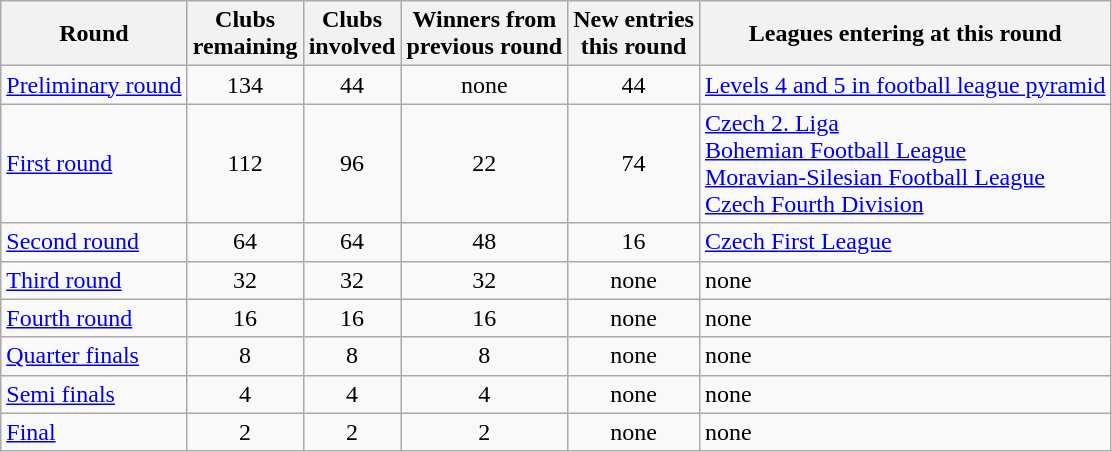<table class="wikitable">
<tr>
<th>Round</th>
<th>Clubs<br>remaining</th>
<th>Clubs<br>involved</th>
<th>Winners from<br>previous round</th>
<th>New entries<br>this round</th>
<th>Leagues entering at this round</th>
</tr>
<tr>
<td><a href='#'>Preliminary round</a></td>
<td align="center">134</td>
<td align="center">44</td>
<td align="center">none</td>
<td align="center">44</td>
<td><a href='#'>Levels 4 and 5 in football league pyramid</a></td>
</tr>
<tr>
<td><a href='#'>First round</a></td>
<td align="center">112</td>
<td align="center">96</td>
<td align="center">22</td>
<td align="center">74</td>
<td><a href='#'>Czech 2. Liga</a><br><a href='#'>Bohemian Football League</a><br><a href='#'>Moravian-Silesian Football League</a><br><a href='#'>Czech Fourth Division</a></td>
</tr>
<tr>
<td><a href='#'>Second round</a></td>
<td align="center">64</td>
<td align="center">64</td>
<td align="center">48</td>
<td align="center">16</td>
<td><a href='#'>Czech First League</a></td>
</tr>
<tr>
<td><a href='#'>Third round</a></td>
<td align="center">32</td>
<td align="center">32</td>
<td align="center">32</td>
<td align="center">none</td>
<td>none</td>
</tr>
<tr>
<td><a href='#'>Fourth round</a></td>
<td align="center">16</td>
<td align="center">16</td>
<td align="center">16</td>
<td align="center">none</td>
<td>none</td>
</tr>
<tr>
<td><a href='#'>Quarter finals</a></td>
<td align="center">8</td>
<td align="center">8</td>
<td align="center">8</td>
<td align="center">none</td>
<td>none</td>
</tr>
<tr>
<td><a href='#'>Semi finals</a></td>
<td align="center">4</td>
<td align="center">4</td>
<td align="center">4</td>
<td align="center">none</td>
<td>none</td>
</tr>
<tr>
<td><a href='#'>Final</a></td>
<td align="center">2</td>
<td align="center">2</td>
<td align="center">2</td>
<td align="center">none</td>
<td>none</td>
</tr>
</table>
